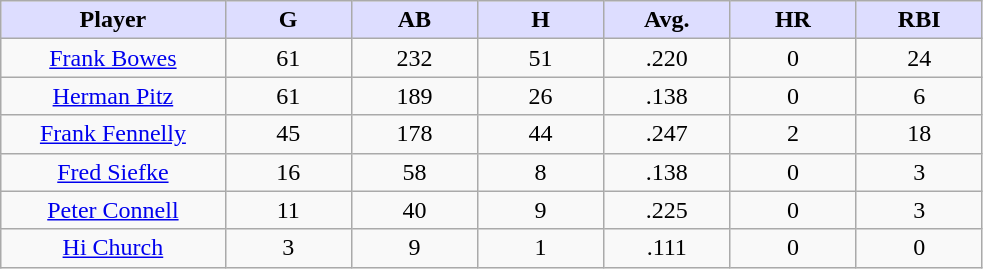<table class="wikitable sortable">
<tr>
<th style="background:#ddf; width:16%;">Player</th>
<th style="background:#ddf; width:9%;">G</th>
<th style="background:#ddf; width:9%;">AB</th>
<th style="background:#ddf; width:9%;">H</th>
<th style="background:#ddf; width:9%;">Avg.</th>
<th style="background:#ddf; width:9%;">HR</th>
<th style="background:#ddf; width:9%;">RBI</th>
</tr>
<tr align="center">
<td><a href='#'>Frank Bowes</a></td>
<td>61</td>
<td>232</td>
<td>51</td>
<td>.220</td>
<td>0</td>
<td>24</td>
</tr>
<tr align="center">
<td><a href='#'>Herman Pitz</a></td>
<td>61</td>
<td>189</td>
<td>26</td>
<td>.138</td>
<td>0</td>
<td>6</td>
</tr>
<tr align="center">
<td><a href='#'>Frank Fennelly</a></td>
<td>45</td>
<td>178</td>
<td>44</td>
<td>.247</td>
<td>2</td>
<td>18</td>
</tr>
<tr align="center">
<td><a href='#'>Fred Siefke</a></td>
<td>16</td>
<td>58</td>
<td>8</td>
<td>.138</td>
<td>0</td>
<td>3</td>
</tr>
<tr align="center">
<td><a href='#'>Peter Connell</a></td>
<td>11</td>
<td>40</td>
<td>9</td>
<td>.225</td>
<td>0</td>
<td>3</td>
</tr>
<tr align="center">
<td><a href='#'>Hi Church</a></td>
<td>3</td>
<td>9</td>
<td>1</td>
<td>.111</td>
<td>0</td>
<td>0</td>
</tr>
</table>
